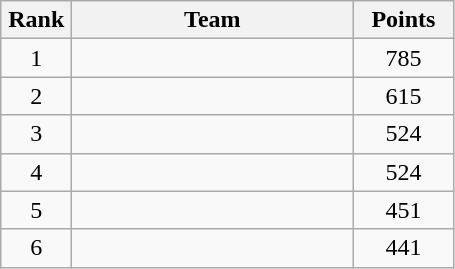<table class="wikitable" style="text-align:center;">
<tr>
<th width=40>Rank</th>
<th width=180>Team</th>
<th width=60>Points</th>
</tr>
<tr>
<td>1</td>
<td align=left></td>
<td>785</td>
</tr>
<tr>
<td>2</td>
<td align=left></td>
<td>615</td>
</tr>
<tr>
<td>3</td>
<td align=left></td>
<td>524</td>
</tr>
<tr>
<td>4</td>
<td align=left></td>
<td>524</td>
</tr>
<tr>
<td>5</td>
<td align=left></td>
<td>451</td>
</tr>
<tr>
<td>6</td>
<td align=left></td>
<td>441</td>
</tr>
</table>
